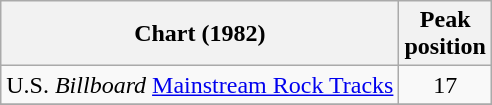<table class="wikitable">
<tr>
<th>Chart (1982)</th>
<th>Peak<br>position</th>
</tr>
<tr>
<td align="left">U.S. <em>Billboard</em> <a href='#'>Mainstream Rock Tracks</a></td>
<td align="center">17</td>
</tr>
<tr>
</tr>
</table>
